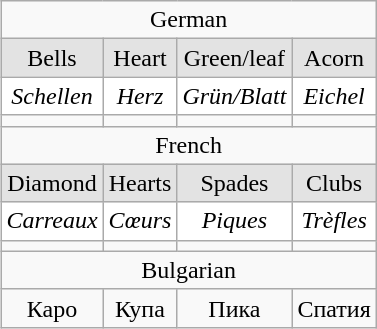<table class="wikitable sortable mw-collapsible" style="float:right; text-align:center">
<tr class="hintergrundfarbe6">
<td colspan="4">German</td>
</tr>
<tr style="background: #E3E3E3;">
<td>Bells</td>
<td>Heart</td>
<td>Green/leaf</td>
<td>Acorn</td>
</tr>
<tr style="background:#FFF">
<td><em>Schellen</em></td>
<td><em>Herz</em></td>
<td><em>Grün/Blatt</em></td>
<td><em>Eichel</em></td>
</tr>
<tr>
<td></td>
<td></td>
<td></td>
<td></td>
</tr>
<tr class="hintergrundfarbe6">
<td colspan="4">French</td>
</tr>
<tr style="background-color: #E3E3E3">
<td>Diamond</td>
<td>Hearts</td>
<td>Spades</td>
<td>Clubs</td>
</tr>
<tr style="background-color:#FFF">
<td><em>Carreaux</em></td>
<td><em>Cœurs</em></td>
<td><em>Piques</em></td>
<td><em>Trèfles</em></td>
</tr>
<tr>
<td></td>
<td></td>
<td></td>
<td></td>
</tr>
<tr>
<td colspan="4">Bulgarian</td>
</tr>
<tr>
<td>Каро</td>
<td>Купа</td>
<td>Пика</td>
<td>Спатия</td>
</tr>
</table>
